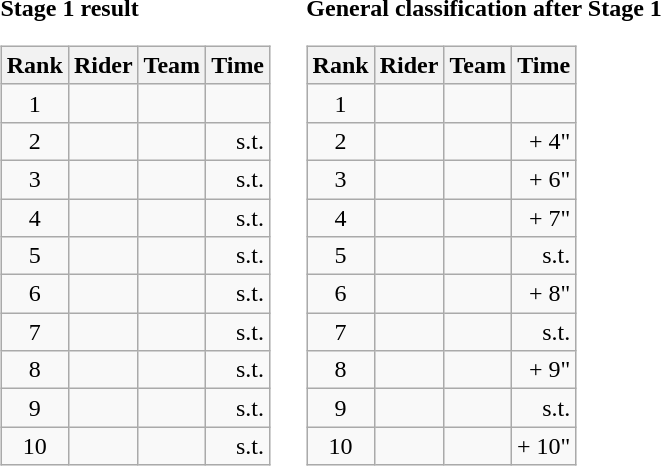<table>
<tr>
<td><strong>Stage 1 result</strong><br><table class="wikitable">
<tr>
<th scope="col">Rank</th>
<th scope="col">Rider</th>
<th scope="col">Team</th>
<th scope="col">Time</th>
</tr>
<tr>
<td style="text-align:center;">1</td>
<td></td>
<td></td>
<td style="text-align:right;"></td>
</tr>
<tr>
<td style="text-align:center;">2</td>
<td></td>
<td></td>
<td style="text-align:right;">s.t.</td>
</tr>
<tr>
<td style="text-align:center;">3</td>
<td></td>
<td></td>
<td style="text-align:right;">s.t.</td>
</tr>
<tr>
<td style="text-align:center;">4</td>
<td></td>
<td></td>
<td style="text-align:right;">s.t.</td>
</tr>
<tr>
<td style="text-align:center;">5</td>
<td></td>
<td></td>
<td style="text-align:right;">s.t.</td>
</tr>
<tr>
<td style="text-align:center;">6</td>
<td></td>
<td></td>
<td style="text-align:right;">s.t.</td>
</tr>
<tr>
<td style="text-align:center;">7</td>
<td></td>
<td></td>
<td style="text-align:right;">s.t.</td>
</tr>
<tr>
<td style="text-align:center;">8</td>
<td></td>
<td></td>
<td style="text-align:right;">s.t.</td>
</tr>
<tr>
<td style="text-align:center;">9</td>
<td></td>
<td></td>
<td style="text-align:right;">s.t.</td>
</tr>
<tr>
<td style="text-align:center;">10</td>
<td></td>
<td></td>
<td style="text-align:right;">s.t.</td>
</tr>
</table>
</td>
<td></td>
<td><strong>General classification after Stage 1</strong><br><table class="wikitable">
<tr>
<th scope="col">Rank</th>
<th scope="col">Rider</th>
<th scope="col">Team</th>
<th scope="col">Time</th>
</tr>
<tr>
<td style="text-align:center;">1</td>
<td>  </td>
<td></td>
<td style="text-align:right;"></td>
</tr>
<tr>
<td style="text-align:center;">2</td>
<td></td>
<td></td>
<td style="text-align:right;">+ 4"</td>
</tr>
<tr>
<td style="text-align:center;">3</td>
<td> </td>
<td></td>
<td style="text-align:right;">+ 6"</td>
</tr>
<tr>
<td style="text-align:center;">4</td>
<td></td>
<td></td>
<td style="text-align:right;">+ 7"</td>
</tr>
<tr>
<td style="text-align:center;">5</td>
<td></td>
<td></td>
<td style="text-align:right;">s.t.</td>
</tr>
<tr>
<td style="text-align:center;">6</td>
<td></td>
<td></td>
<td style="text-align:right;">+ 8"</td>
</tr>
<tr>
<td style="text-align:center;">7</td>
<td></td>
<td></td>
<td style="text-align:right;">s.t.</td>
</tr>
<tr>
<td style="text-align:center;">8</td>
<td></td>
<td></td>
<td style="text-align:right;">+ 9"</td>
</tr>
<tr>
<td style="text-align:center;">9</td>
<td></td>
<td></td>
<td style="text-align:right;">s.t.</td>
</tr>
<tr>
<td style="text-align:center;">10</td>
<td></td>
<td></td>
<td style="text-align:right;">+ 10"</td>
</tr>
</table>
</td>
</tr>
</table>
